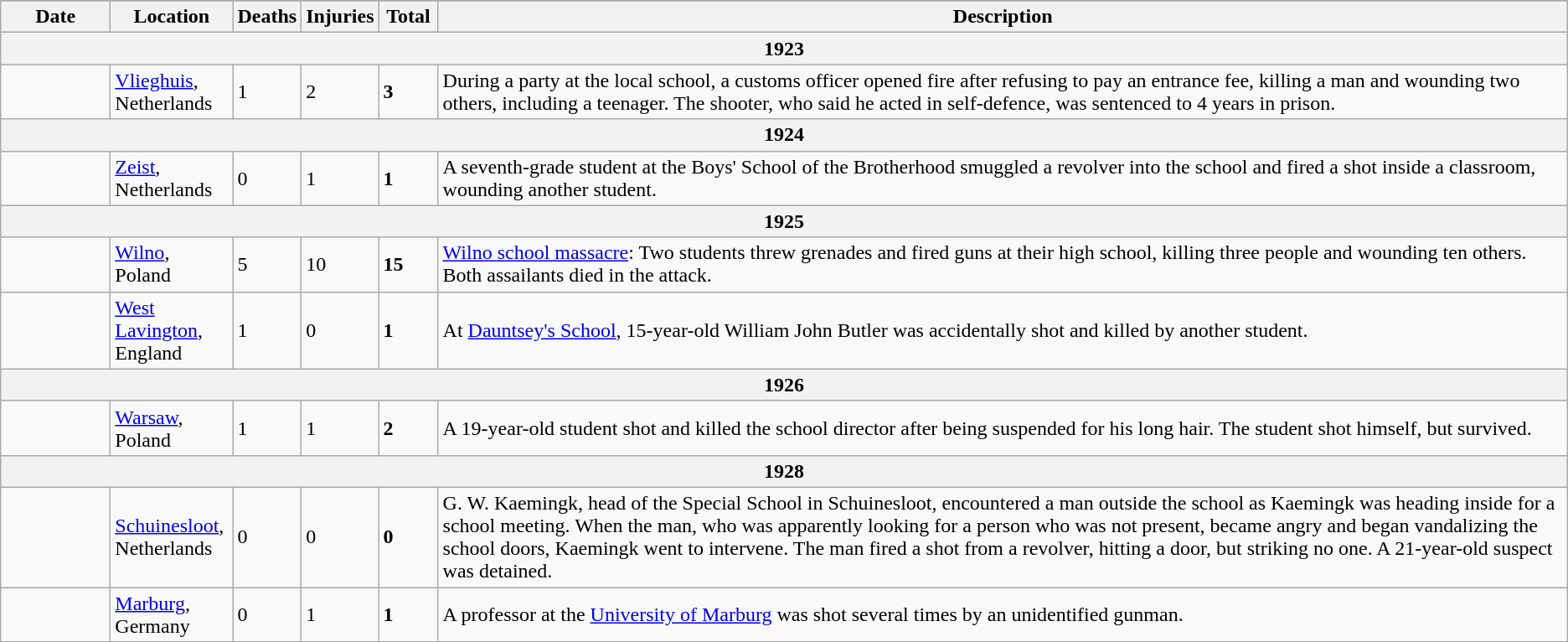<table class="sortable wikitable" style="font-size:100%;" id="1920s">
<tr>
</tr>
<tr>
<th style="width:80px;">Date</th>
<th style="width:90px;">Location</th>
<th style="width:40px;">Deaths</th>
<th style="width:40px;">Injuries</th>
<th style="width:40px;">Total</th>
<th class="unsortable">Description</th>
</tr>
<tr>
<th colspan="7">1923 </th>
</tr>
<tr>
<td></td>
<td><a href='#'>Vlieghuis</a>, Netherlands</td>
<td>1</td>
<td>2</td>
<td><strong>3</strong></td>
<td>During a party at the local school, a customs officer opened fire after refusing to pay an entrance fee, killing a man and wounding two others, including a teenager. The shooter, who said he acted in self-defence, was sentenced to 4 years in prison.</td>
</tr>
<tr>
<th colspan="7">1924 </th>
</tr>
<tr>
<td></td>
<td><a href='#'>Zeist</a>, Netherlands</td>
<td>0</td>
<td>1</td>
<td><strong>1</strong></td>
<td>A seventh-grade student at the Boys' School of the Brotherhood smuggled a revolver into the school and fired a shot inside a classroom, wounding another student.</td>
</tr>
<tr>
<th colspan="7">1925 </th>
</tr>
<tr>
<td></td>
<td><a href='#'>Wilno</a>, Poland</td>
<td>5</td>
<td>10</td>
<td><strong>15</strong></td>
<td><a href='#'>Wilno school massacre</a>: Two students threw grenades and fired guns at their high school, killing three people and wounding ten others. Both assailants died in the attack.</td>
</tr>
<tr>
<td></td>
<td><a href='#'>West Lavington</a>, England</td>
<td>1</td>
<td>0</td>
<td><strong>1</strong></td>
<td>At <a href='#'>Dauntsey's School</a>, 15-year-old William John Butler was accidentally shot and killed by another student.</td>
</tr>
<tr>
<th colspan="7">1926 </th>
</tr>
<tr>
<td></td>
<td><a href='#'>Warsaw</a>, Poland</td>
<td>1</td>
<td>1</td>
<td><strong>2</strong></td>
<td>A 19-year-old student shot and killed the school director after being suspended for his long hair. The student shot himself, but survived.</td>
</tr>
<tr>
<th colspan="7">1928 </th>
</tr>
<tr>
<td></td>
<td><a href='#'>Schuinesloot</a>, Netherlands</td>
<td>0</td>
<td>0</td>
<td><strong>0</strong></td>
<td>G. W. Kaemingk, head of the Special School in Schuinesloot, encountered a man outside the school as Kaemingk was heading inside for a school meeting. When the man, who was apparently looking for a person who was not present, became angry and began vandalizing the school doors, Kaemingk went to intervene. The man fired a shot from a revolver, hitting a door, but striking no one. A 21-year-old suspect was detained.</td>
</tr>
<tr>
<td></td>
<td><a href='#'>Marburg</a>, Germany</td>
<td>0</td>
<td>1</td>
<td><strong>1</strong></td>
<td>A professor at the <a href='#'>University of Marburg</a> was shot several times by an unidentified gunman.</td>
</tr>
</table>
